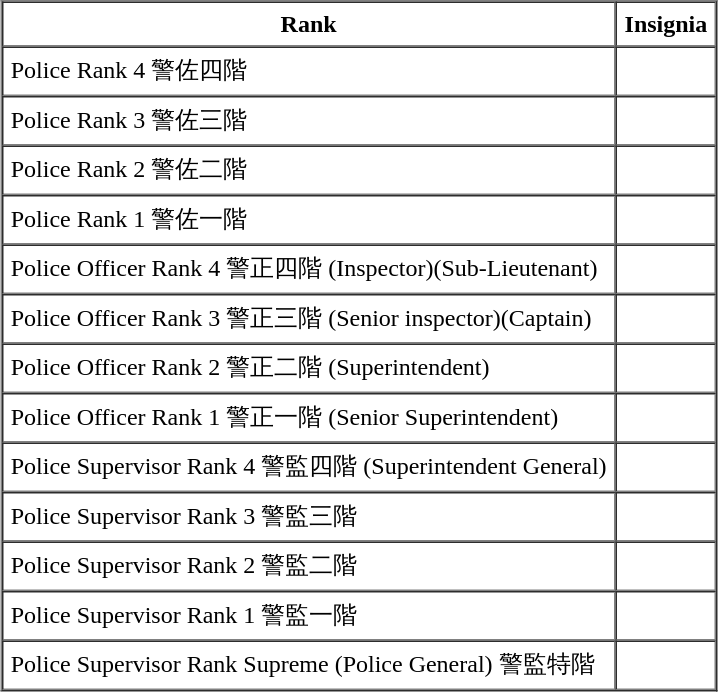<table border="1" cellpadding="5" cellspacing="0" align="center">
<tr>
<th>Rank</th>
<th>Insignia</th>
</tr>
<tr>
<td>Police Rank 4 警佐四階</td>
<td></td>
</tr>
<tr>
<td>Police Rank 3 警佐三階</td>
<td></td>
</tr>
<tr>
<td>Police Rank 2 警佐二階</td>
<td></td>
</tr>
<tr>
<td>Police Rank 1 警佐一階</td>
<td></td>
</tr>
<tr>
<td>Police Officer Rank 4 警正四階 (Inspector)(Sub-Lieutenant)</td>
<td></td>
</tr>
<tr>
<td>Police Officer Rank 3 警正三階 (Senior inspector)(Captain)</td>
<td></td>
</tr>
<tr>
<td>Police Officer Rank 2 警正二階 (Superintendent)</td>
<td></td>
</tr>
<tr>
<td>Police Officer Rank 1 警正一階 (Senior Superintendent)</td>
<td></td>
</tr>
<tr>
<td>Police Supervisor Rank 4 警監四階 (Superintendent General)</td>
<td></td>
</tr>
<tr>
<td>Police Supervisor Rank 3 警監三階</td>
<td></td>
</tr>
<tr>
<td>Police Supervisor Rank 2 警監二階</td>
<td></td>
</tr>
<tr>
<td>Police Supervisor Rank 1 警監一階</td>
<td></td>
</tr>
<tr>
<td>Police Supervisor Rank Supreme (Police General) 警監特階</td>
<td></td>
</tr>
</table>
